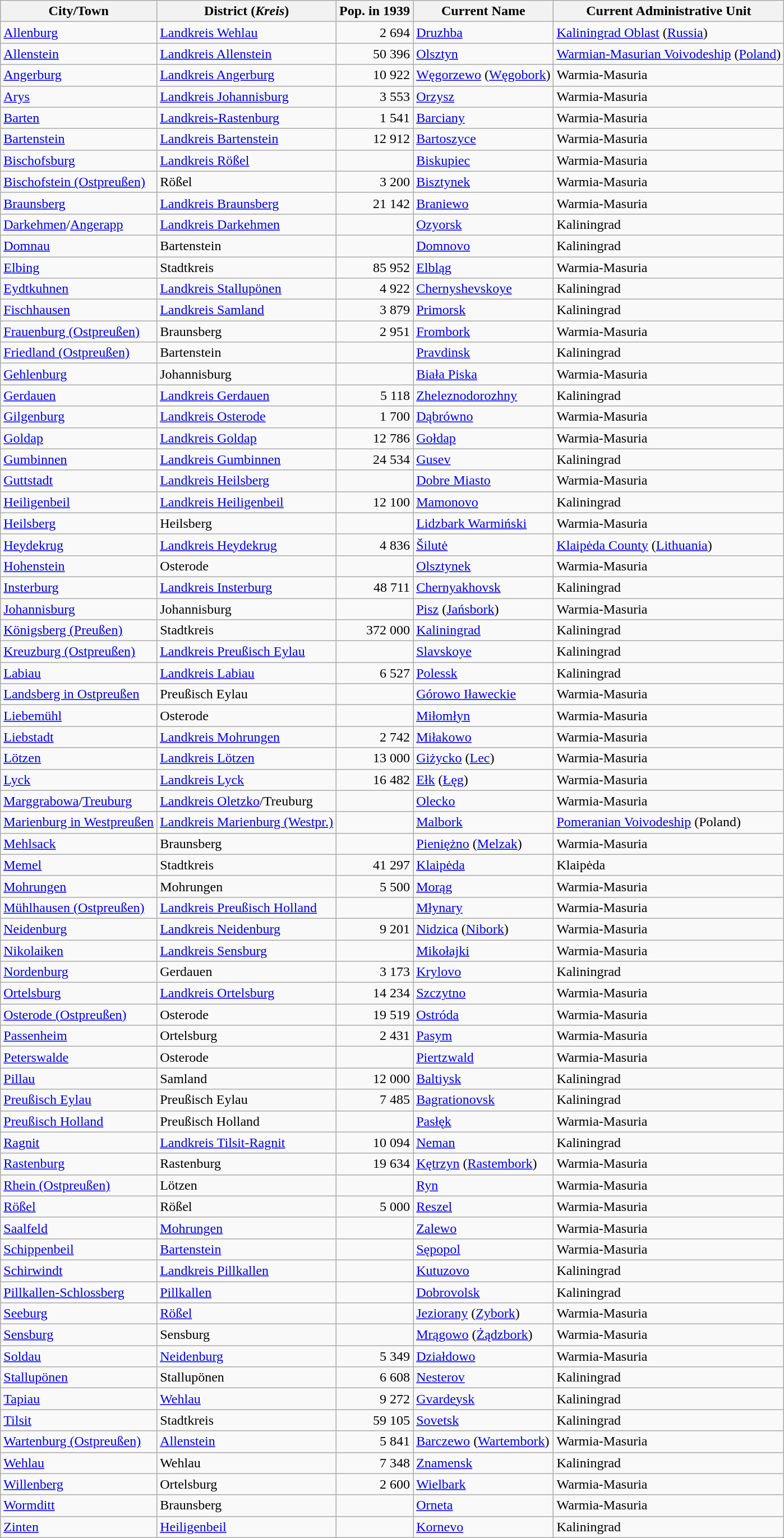<table class="sortable wikitable">
<tr>
<th>City/Town</th>
<th>District (<em>Kreis</em>)</th>
<th>Pop. in 1939</th>
<th>Current Name</th>
<th>Current Administrative Unit</th>
</tr>
<tr>
<td><a href='#'>Allenburg</a></td>
<td><a href='#'>Landkreis Wehlau</a></td>
<td align=right>2 694</td>
<td><a href='#'>Druzhba</a></td>
<td><a href='#'>Kaliningrad Oblast</a> (<a href='#'>Russia</a>)</td>
</tr>
<tr>
<td><a href='#'>Allenstein</a></td>
<td><a href='#'>Landkreis Allenstein</a></td>
<td align=right>50 396</td>
<td><a href='#'>Olsztyn</a></td>
<td><a href='#'>Warmian-Masurian Voivodeship</a> (<a href='#'>Poland</a>)</td>
</tr>
<tr>
<td><a href='#'>Angerburg</a></td>
<td><a href='#'>Landkreis Angerburg</a></td>
<td align=right>10 922</td>
<td><a href='#'>Węgorzewo</a> (<a href='#'>Węgobork</a>)</td>
<td>Warmia-Masuria</td>
</tr>
<tr>
<td><a href='#'>Arys</a></td>
<td><a href='#'>Landkreis Johannisburg</a></td>
<td align=right>3 553</td>
<td><a href='#'>Orzysz</a></td>
<td>Warmia-Masuria</td>
</tr>
<tr>
<td><a href='#'>Barten</a></td>
<td><a href='#'>Landkreis-Rastenburg</a></td>
<td align=right>1 541</td>
<td><a href='#'>Barciany</a></td>
<td>Warmia-Masuria</td>
</tr>
<tr>
<td><a href='#'>Bartenstein</a></td>
<td><a href='#'>Landkreis Bartenstein</a></td>
<td align=right>12 912</td>
<td><a href='#'>Bartoszyce</a></td>
<td>Warmia-Masuria</td>
</tr>
<tr>
<td><a href='#'>Bischofsburg</a></td>
<td><a href='#'>Landkreis Rößel</a></td>
<td></td>
<td><a href='#'>Biskupiec</a></td>
<td>Warmia-Masuria</td>
</tr>
<tr>
<td><a href='#'>Bischofstein (Ostpreußen)</a></td>
<td>Rößel</td>
<td align=right>3 200</td>
<td><a href='#'>Bisztynek</a></td>
<td>Warmia-Masuria</td>
</tr>
<tr>
<td><a href='#'>Braunsberg</a></td>
<td><a href='#'>Landkreis Braunsberg</a></td>
<td align=right>21 142</td>
<td><a href='#'>Braniewo</a></td>
<td>Warmia-Masuria</td>
</tr>
<tr>
<td><a href='#'>Darkehmen</a>/<a href='#'>Angerapp</a></td>
<td><a href='#'>Landkreis Darkehmen</a></td>
<td></td>
<td><a href='#'>Ozyorsk</a></td>
<td>Kaliningrad</td>
</tr>
<tr>
<td><a href='#'>Domnau</a></td>
<td>Bartenstein</td>
<td></td>
<td><a href='#'>Domnovo</a></td>
<td>Kaliningrad</td>
</tr>
<tr>
<td><a href='#'>Elbing</a></td>
<td>Stadtkreis</td>
<td align=right>85 952</td>
<td><a href='#'>Elbląg</a></td>
<td>Warmia-Masuria</td>
</tr>
<tr>
<td><a href='#'>Eydtkuhnen</a></td>
<td><a href='#'>Landkreis Stallupönen</a></td>
<td align=right>4 922</td>
<td><a href='#'>Chernyshevskoye</a></td>
<td>Kaliningrad</td>
</tr>
<tr>
<td><a href='#'>Fischhausen</a></td>
<td><a href='#'>Landkreis Samland</a></td>
<td align=right>3 879</td>
<td><a href='#'>Primorsk</a></td>
<td>Kaliningrad</td>
</tr>
<tr>
<td><a href='#'>Frauenburg (Ostpreußen)</a></td>
<td>Braunsberg</td>
<td align=right>2 951</td>
<td><a href='#'>Frombork</a></td>
<td>Warmia-Masuria</td>
</tr>
<tr>
<td><a href='#'>Friedland (Ostpreußen)</a></td>
<td>Bartenstein</td>
<td></td>
<td><a href='#'>Pravdinsk</a></td>
<td>Kaliningrad</td>
</tr>
<tr>
<td><a href='#'>Gehlenburg</a></td>
<td>Johannisburg</td>
<td></td>
<td><a href='#'>Biała Piska</a></td>
<td>Warmia-Masuria</td>
</tr>
<tr>
<td><a href='#'>Gerdauen</a></td>
<td><a href='#'>Landkreis Gerdauen</a></td>
<td align=right>5 118</td>
<td><a href='#'>Zheleznodorozhny</a></td>
<td>Kaliningrad</td>
</tr>
<tr>
<td><a href='#'>Gilgenburg</a></td>
<td><a href='#'>Landkreis Osterode</a></td>
<td align=right>1 700</td>
<td><a href='#'>Dąbrówno</a></td>
<td>Warmia-Masuria</td>
</tr>
<tr>
<td><a href='#'>Goldap</a></td>
<td><a href='#'>Landkreis Goldap</a></td>
<td align=right>12 786</td>
<td><a href='#'>Gołdap</a></td>
<td>Warmia-Masuria</td>
</tr>
<tr>
<td><a href='#'>Gumbinnen</a></td>
<td><a href='#'>Landkreis Gumbinnen</a></td>
<td align=right>24 534</td>
<td><a href='#'>Gusev</a></td>
<td>Kaliningrad</td>
</tr>
<tr>
<td><a href='#'>Guttstadt</a></td>
<td><a href='#'>Landkreis Heilsberg</a></td>
<td></td>
<td><a href='#'>Dobre Miasto</a></td>
<td>Warmia-Masuria</td>
</tr>
<tr>
<td><a href='#'>Heiligenbeil</a></td>
<td><a href='#'>Landkreis Heiligenbeil</a></td>
<td align=right>12 100</td>
<td><a href='#'>Mamonovo</a></td>
<td>Kaliningrad</td>
</tr>
<tr>
<td><a href='#'>Heilsberg</a></td>
<td>Heilsberg</td>
<td></td>
<td><a href='#'>Lidzbark Warmiński</a></td>
<td>Warmia-Masuria</td>
</tr>
<tr>
<td><a href='#'>Heydekrug</a></td>
<td><a href='#'>Landkreis Heydekrug</a></td>
<td align=right>4 836</td>
<td><a href='#'>Šilutė</a></td>
<td><a href='#'>Klaipėda County</a> (<a href='#'>Lithuania</a>)</td>
</tr>
<tr>
<td><a href='#'>Hohenstein</a></td>
<td>Osterode</td>
<td></td>
<td><a href='#'>Olsztynek</a></td>
<td>Warmia-Masuria</td>
</tr>
<tr>
<td><a href='#'>Insterburg</a></td>
<td><a href='#'>Landkreis Insterburg</a></td>
<td align=right>48 711</td>
<td><a href='#'>Chernyakhovsk</a></td>
<td>Kaliningrad</td>
</tr>
<tr>
<td><a href='#'>Johannisburg </a></td>
<td>Johannisburg</td>
<td></td>
<td><a href='#'>Pisz</a> (<a href='#'>Jańsbork</a>)</td>
<td>Warmia-Masuria</td>
</tr>
<tr>
<td><a href='#'>Königsberg (Preußen)</a></td>
<td>Stadtkreis</td>
<td align=right>372 000</td>
<td><a href='#'>Kaliningrad</a></td>
<td>Kaliningrad</td>
</tr>
<tr>
<td><a href='#'>Kreuzburg (Ostpreußen)</a></td>
<td><a href='#'>Landkreis Preußisch Eylau</a></td>
<td></td>
<td><a href='#'>Slavskoye</a></td>
<td>Kaliningrad</td>
</tr>
<tr>
<td><a href='#'>Labiau</a></td>
<td><a href='#'>Landkreis Labiau</a></td>
<td align=right>6 527</td>
<td><a href='#'>Polessk</a></td>
<td>Kaliningrad</td>
</tr>
<tr>
<td><a href='#'>Landsberg in Ostpreußen</a></td>
<td>Preußisch Eylau</td>
<td></td>
<td><a href='#'>Górowo Iławeckie</a></td>
<td>Warmia-Masuria</td>
</tr>
<tr>
<td><a href='#'>Liebemühl</a></td>
<td>Osterode</td>
<td></td>
<td><a href='#'>Miłomłyn</a></td>
<td>Warmia-Masuria</td>
</tr>
<tr>
<td><a href='#'>Liebstadt</a></td>
<td><a href='#'>Landkreis Mohrungen</a></td>
<td align=right>2 742</td>
<td><a href='#'>Miłakowo</a></td>
<td>Warmia-Masuria</td>
</tr>
<tr>
<td><a href='#'>Lötzen</a></td>
<td><a href='#'>Landkreis Lötzen</a></td>
<td align=right>13 000</td>
<td><a href='#'>Giżycko</a> (<a href='#'>Lec</a>)</td>
<td>Warmia-Masuria</td>
</tr>
<tr>
<td><a href='#'>Lyck</a></td>
<td><a href='#'>Landkreis Lyck</a></td>
<td align=right>16 482</td>
<td><a href='#'>Ełk</a> (<a href='#'>Łęg</a>)</td>
<td>Warmia-Masuria</td>
</tr>
<tr>
<td><a href='#'>Marggrabowa</a>/<a href='#'>Treuburg</a></td>
<td><a href='#'>Landkreis Oletzko</a>/Treuburg</td>
<td></td>
<td><a href='#'>Olecko</a></td>
<td>Warmia-Masuria</td>
</tr>
<tr>
<td><a href='#'>Marienburg in Westpreußen</a></td>
<td><a href='#'>Landkreis Marienburg (Westpr.)</a></td>
<td></td>
<td><a href='#'>Malbork</a></td>
<td><a href='#'>Pomeranian Voivodeship</a> (Poland)</td>
</tr>
<tr>
<td><a href='#'>Mehlsack</a></td>
<td>Braunsberg</td>
<td></td>
<td><a href='#'>Pieniężno</a> (<a href='#'>Melzak</a>)</td>
<td>Warmia-Masuria</td>
</tr>
<tr>
<td><a href='#'>Memel</a></td>
<td>Stadtkreis</td>
<td align=right>41 297</td>
<td><a href='#'>Klaipėda</a></td>
<td>Klaipėda</td>
</tr>
<tr>
<td><a href='#'>Mohrungen</a></td>
<td>Mohrungen</td>
<td align=right>5 500</td>
<td><a href='#'>Morąg</a></td>
<td>Warmia-Masuria</td>
</tr>
<tr>
<td><a href='#'>Mühlhausen (Ostpreußen)</a></td>
<td><a href='#'>Landkreis Preußisch Holland</a></td>
<td></td>
<td><a href='#'>Młynary</a></td>
<td>Warmia-Masuria</td>
</tr>
<tr>
<td><a href='#'>Neidenburg</a></td>
<td><a href='#'>Landkreis Neidenburg</a></td>
<td align=right>9 201</td>
<td><a href='#'>Nidzica</a> (<a href='#'>Nibork</a>)</td>
<td>Warmia-Masuria</td>
</tr>
<tr>
<td><a href='#'>Nikolaiken</a></td>
<td><a href='#'>Landkreis Sensburg</a></td>
<td></td>
<td><a href='#'>Mikołajki</a></td>
<td>Warmia-Masuria</td>
</tr>
<tr>
<td><a href='#'>Nordenburg</a></td>
<td>Gerdauen</td>
<td align=right>3 173</td>
<td><a href='#'>Krylovo</a></td>
<td>Kaliningrad</td>
</tr>
<tr>
<td><a href='#'>Ortelsburg</a></td>
<td><a href='#'>Landkreis Ortelsburg</a></td>
<td align=right>14 234</td>
<td><a href='#'>Szczytno</a></td>
<td>Warmia-Masuria</td>
</tr>
<tr>
<td><a href='#'>Osterode (Ostpreußen)</a></td>
<td>Osterode</td>
<td align=right>19 519</td>
<td><a href='#'>Ostróda</a></td>
<td>Warmia-Masuria</td>
</tr>
<tr>
<td><a href='#'>Passenheim</a></td>
<td>Ortelsburg</td>
<td align=right>2 431</td>
<td><a href='#'>Pasym</a></td>
<td>Warmia-Masuria</td>
</tr>
<tr>
<td><a href='#'>Peterswalde</a></td>
<td>Osterode</td>
<td></td>
<td><a href='#'>Piertzwald</a></td>
<td>Warmia-Masuria</td>
</tr>
<tr>
<td><a href='#'>Pillau</a></td>
<td>Samland</td>
<td align=right>12 000</td>
<td><a href='#'>Baltiysk</a></td>
<td>Kaliningrad</td>
</tr>
<tr>
<td><a href='#'>Preußisch Eylau</a></td>
<td>Preußisch Eylau</td>
<td align=right>7 485</td>
<td><a href='#'>Bagrationovsk</a></td>
<td>Kaliningrad</td>
</tr>
<tr>
<td><a href='#'>Preußisch Holland</a></td>
<td>Preußisch Holland</td>
<td></td>
<td><a href='#'>Pasłęk</a></td>
<td>Warmia-Masuria</td>
</tr>
<tr>
<td><a href='#'>Ragnit</a></td>
<td><a href='#'>Landkreis Tilsit-Ragnit</a></td>
<td align=right>10 094</td>
<td><a href='#'>Neman</a></td>
<td>Kaliningrad</td>
</tr>
<tr>
<td><a href='#'>Rastenburg</a></td>
<td>Rastenburg</td>
<td align=right>19 634</td>
<td><a href='#'>Kętrzyn</a> (<a href='#'>Rastembork</a>)</td>
<td>Warmia-Masuria</td>
</tr>
<tr>
<td><a href='#'>Rhein (Ostpreußen)</a></td>
<td>Lötzen</td>
<td></td>
<td><a href='#'>Ryn</a></td>
<td>Warmia-Masuria</td>
</tr>
<tr>
<td><a href='#'>Rößel</a></td>
<td>Rößel</td>
<td align=right>5 000</td>
<td><a href='#'>Reszel</a></td>
<td>Warmia-Masuria</td>
</tr>
<tr>
<td><a href='#'>Saalfeld</a></td>
<td><a href='#'>Mohrungen</a></td>
<td></td>
<td><a href='#'>Zalewo</a></td>
<td>Warmia-Masuria</td>
</tr>
<tr>
<td><a href='#'>Schippenbeil</a></td>
<td><a href='#'>Bartenstein</a></td>
<td></td>
<td><a href='#'>Sępopol</a></td>
<td>Warmia-Masuria</td>
</tr>
<tr>
<td><a href='#'>Schirwindt</a></td>
<td><a href='#'>Landkreis Pillkallen</a></td>
<td></td>
<td><a href='#'>Kutuzovo</a></td>
<td>Kaliningrad</td>
</tr>
<tr>
<td><a href='#'>Pillkallen-Schlossberg</a></td>
<td><a href='#'>Pillkallen</a></td>
<td></td>
<td><a href='#'>Dobrovolsk</a></td>
<td>Kaliningrad</td>
</tr>
<tr>
<td><a href='#'>Seeburg</a></td>
<td><a href='#'>Rößel</a></td>
<td></td>
<td><a href='#'>Jeziorany</a> (<a href='#'>Zybork</a>)</td>
<td>Warmia-Masuria</td>
</tr>
<tr>
<td><a href='#'>Sensburg</a></td>
<td>Sensburg</td>
<td></td>
<td><a href='#'>Mrągowo</a> (<a href='#'>Żądzbork</a>)</td>
<td>Warmia-Masuria</td>
</tr>
<tr>
<td><a href='#'>Soldau</a></td>
<td><a href='#'>Neidenburg</a></td>
<td align=right>5 349</td>
<td><a href='#'>Działdowo</a></td>
<td>Warmia-Masuria</td>
</tr>
<tr>
<td><a href='#'>Stallupönen</a></td>
<td>Stallupönen</td>
<td align=right>6 608</td>
<td><a href='#'>Nesterov</a></td>
<td>Kaliningrad</td>
</tr>
<tr>
<td><a href='#'>Tapiau</a></td>
<td><a href='#'>Wehlau</a></td>
<td align=right>9 272</td>
<td><a href='#'>Gvardeysk</a></td>
<td>Kaliningrad</td>
</tr>
<tr>
<td><a href='#'>Tilsit</a></td>
<td>Stadtkreis</td>
<td align=right>59 105</td>
<td><a href='#'>Sovetsk</a></td>
<td>Kaliningrad</td>
</tr>
<tr>
<td><a href='#'>Wartenburg (Ostpreußen)</a></td>
<td><a href='#'>Allenstein</a></td>
<td align=right>5 841</td>
<td><a href='#'>Barczewo</a> (<a href='#'>Wartembork</a>)</td>
<td>Warmia-Masuria</td>
</tr>
<tr>
<td><a href='#'>Wehlau</a></td>
<td>Wehlau</td>
<td align=right>7 348</td>
<td><a href='#'>Znamensk</a></td>
<td>Kaliningrad</td>
</tr>
<tr>
<td><a href='#'>Willenberg</a></td>
<td>Ortelsburg</td>
<td align=right>2 600</td>
<td><a href='#'>Wielbark</a></td>
<td>Warmia-Masuria</td>
</tr>
<tr>
<td><a href='#'>Wormditt</a></td>
<td>Braunsberg</td>
<td></td>
<td><a href='#'>Orneta</a></td>
<td>Warmia-Masuria</td>
</tr>
<tr>
<td><a href='#'>Zinten</a></td>
<td><a href='#'>Heiligenbeil</a></td>
<td></td>
<td><a href='#'>Kornevo</a></td>
<td>Kaliningrad</td>
</tr>
</table>
